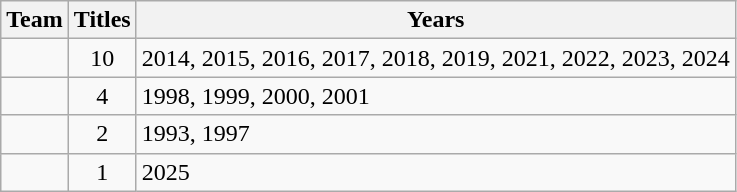<table class="wikitable sortable" style="text-align:center">
<tr>
<th>Team</th>
<th>Titles</th>
<th>Years</th>
</tr>
<tr>
<td style=></td>
<td>10</td>
<td align=left>2014, 2015, 2016, 2017, 2018, 2019, 2021, 2022, 2023, 2024</td>
</tr>
<tr>
<td style=></td>
<td>4</td>
<td align=left>1998, 1999, 2000, 2001</td>
</tr>
<tr>
<td style=></td>
<td>2</td>
<td align=left>1993, 1997</td>
</tr>
<tr>
<td style=></td>
<td>1</td>
<td align=left>2025</td>
</tr>
</table>
